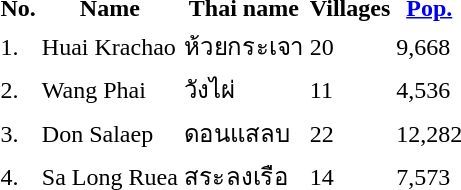<table>
<tr>
<th>No.</th>
<th>Name</th>
<th>Thai name</th>
<th>Villages</th>
<th><a href='#'>Pop.</a></th>
</tr>
<tr>
<td>1.</td>
<td>Huai Krachao</td>
<td>ห้วยกระเจา</td>
<td>20</td>
<td>9,668</td>
<td></td>
</tr>
<tr>
<td>2.</td>
<td>Wang Phai</td>
<td>วังไผ่</td>
<td>11</td>
<td>4,536</td>
<td></td>
</tr>
<tr>
<td>3.</td>
<td>Don Salaep</td>
<td>ดอนแสลบ</td>
<td>22</td>
<td>12,282</td>
<td></td>
</tr>
<tr>
<td>4.</td>
<td>Sa Long Ruea</td>
<td>สระลงเรือ</td>
<td>14</td>
<td>7,573</td>
<td></td>
</tr>
</table>
